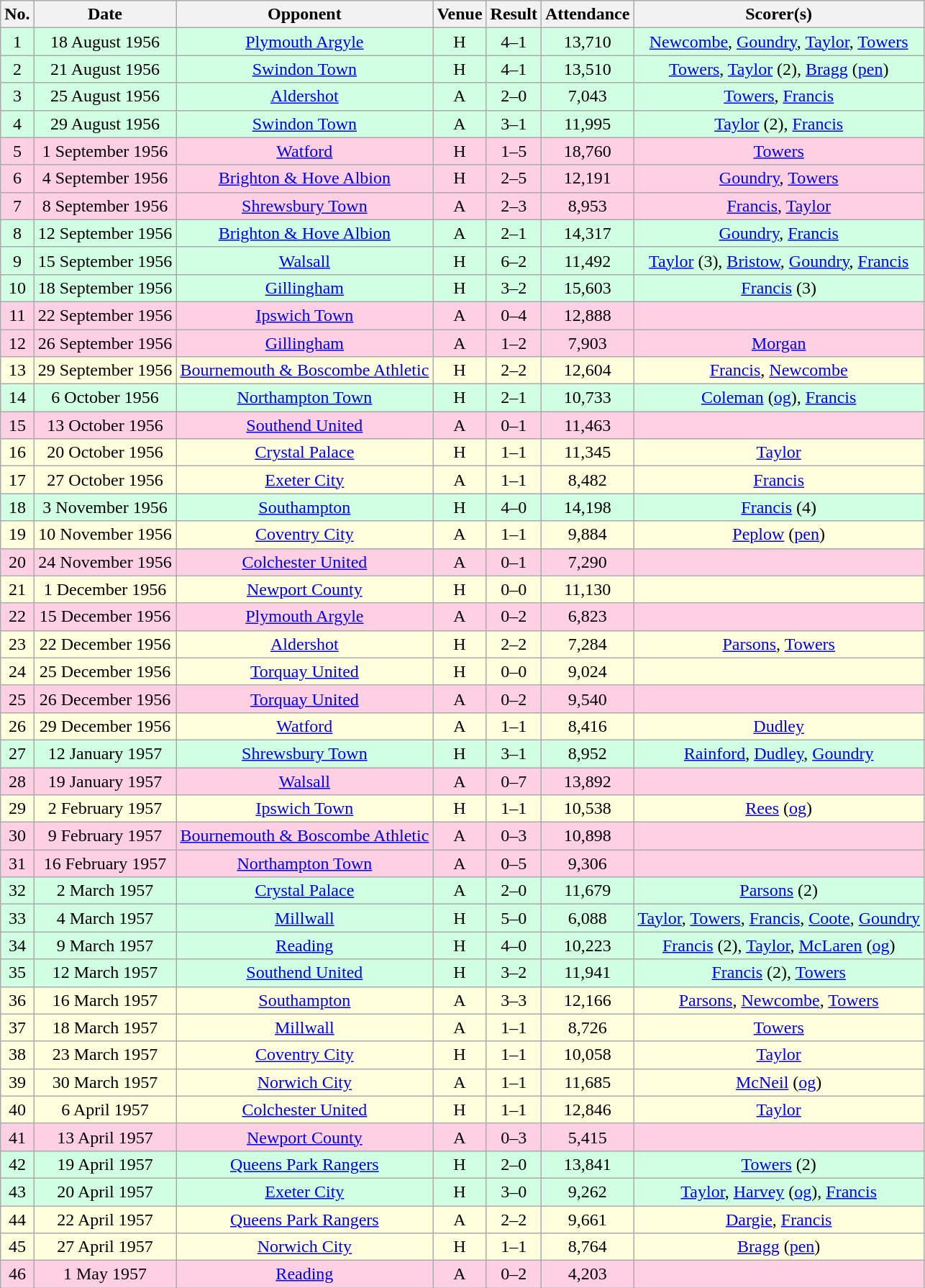<table class="wikitable sortable" style="text-align:center;">
<tr>
<th>No.</th>
<th>Date</th>
<th>Opponent</th>
<th>Venue</th>
<th>Result</th>
<th>Attendance</th>
<th>Scorer(s)</th>
</tr>
<tr style="background:#d0ffe3;">
<td>1</td>
<td>18 August 1956</td>
<td><a href='#'>Plymouth Argyle</a></td>
<td>H</td>
<td>4–1</td>
<td>13,710</td>
<td><a href='#'>Newcombe</a>, <a href='#'>Goundry</a>, <a href='#'>Taylor</a>, <a href='#'>Towers</a></td>
</tr>
<tr style="background:#d0ffe3;">
<td>2</td>
<td>21 August 1956</td>
<td><a href='#'>Swindon Town</a></td>
<td>H</td>
<td>4–1</td>
<td>13,510</td>
<td><a href='#'>Towers</a>, <a href='#'>Taylor</a> (2), <a href='#'>Bragg</a> (<a href='#'>pen</a>)</td>
</tr>
<tr style="background:#d0ffe3;">
<td>3</td>
<td>25 August 1956</td>
<td><a href='#'>Aldershot</a></td>
<td>A</td>
<td>2–0</td>
<td>7,043</td>
<td><a href='#'>Towers</a>, <a href='#'>Francis</a></td>
</tr>
<tr style="background:#d0ffe3;">
<td>4</td>
<td>29 August 1956</td>
<td><a href='#'>Swindon Town</a></td>
<td>A</td>
<td>3–1</td>
<td>11,995</td>
<td><a href='#'>Taylor</a> (2), <a href='#'>Francis</a></td>
</tr>
<tr style="background:#ffd0e3;">
<td>5</td>
<td>1 September 1956</td>
<td><a href='#'>Watford</a></td>
<td>H</td>
<td>1–5</td>
<td>18,760</td>
<td><a href='#'>Towers</a></td>
</tr>
<tr style="background:#ffd0e3;">
<td>6</td>
<td>4 September 1956</td>
<td><a href='#'>Brighton & Hove Albion</a></td>
<td>H</td>
<td>2–5</td>
<td>12,191</td>
<td><a href='#'>Goundry</a>, <a href='#'>Towers</a></td>
</tr>
<tr style="background:#ffd0e3;">
<td>7</td>
<td>8 September 1956</td>
<td><a href='#'>Shrewsbury Town</a></td>
<td>A</td>
<td>2–3</td>
<td>8,953</td>
<td><a href='#'>Francis</a>, <a href='#'>Taylor</a></td>
</tr>
<tr style="background:#d0ffe3;">
<td>8</td>
<td>12 September 1956</td>
<td><a href='#'>Brighton & Hove Albion</a></td>
<td>A</td>
<td>2–1</td>
<td>14,317</td>
<td><a href='#'>Goundry</a>, <a href='#'>Francis</a></td>
</tr>
<tr style="background:#d0ffe3;">
<td>9</td>
<td>15 September 1956</td>
<td><a href='#'>Walsall</a></td>
<td>H</td>
<td>6–2</td>
<td>11,492</td>
<td><a href='#'>Taylor</a> (3), <a href='#'>Bristow</a>, <a href='#'>Goundry</a>, <a href='#'>Francis</a></td>
</tr>
<tr style="background:#d0ffe3;">
<td>10</td>
<td>18 September 1956</td>
<td><a href='#'>Gillingham</a></td>
<td>H</td>
<td>3–2</td>
<td>15,603</td>
<td><a href='#'>Francis</a> (3)</td>
</tr>
<tr style="background:#ffd0e3;">
<td>11</td>
<td>22 September 1956</td>
<td><a href='#'>Ipswich Town</a></td>
<td>A</td>
<td>0–4</td>
<td>12,888</td>
<td></td>
</tr>
<tr style="background:#ffd0e3;">
<td>12</td>
<td>26 September 1956</td>
<td><a href='#'>Gillingham</a></td>
<td>A</td>
<td>1–2</td>
<td>7,903</td>
<td><a href='#'>Morgan</a></td>
</tr>
<tr style="background:#ffd;">
<td>13</td>
<td>29 September 1956</td>
<td><a href='#'>Bournemouth & Boscombe Athletic</a></td>
<td>H</td>
<td>2–2</td>
<td>12,604</td>
<td><a href='#'>Francis</a>, <a href='#'>Newcombe</a></td>
</tr>
<tr style="background:#d0ffe3;">
<td>14</td>
<td>6 October 1956</td>
<td><a href='#'>Northampton Town</a></td>
<td>H</td>
<td>2–1</td>
<td>10,733</td>
<td><a href='#'>Coleman</a> (<a href='#'>og</a>), <a href='#'>Francis</a></td>
</tr>
<tr style="background:#ffd0e3;">
<td>15</td>
<td>13 October 1956</td>
<td><a href='#'>Southend United</a></td>
<td>A</td>
<td>0–1</td>
<td>11,463</td>
<td></td>
</tr>
<tr style="background:#ffd;">
<td>16</td>
<td>20 October 1956</td>
<td><a href='#'>Crystal Palace</a></td>
<td>H</td>
<td>1–1</td>
<td>11,345</td>
<td><a href='#'>Taylor</a></td>
</tr>
<tr style="background:#ffd;">
<td>17</td>
<td>27 October 1956</td>
<td><a href='#'>Exeter City</a></td>
<td>A</td>
<td>1–1</td>
<td>8,482</td>
<td><a href='#'>Francis</a></td>
</tr>
<tr style="background:#d0ffe3;">
<td>18</td>
<td>3 November 1956</td>
<td><a href='#'>Southampton</a></td>
<td>H</td>
<td>4–0</td>
<td>14,198</td>
<td><a href='#'>Francis</a> (4)</td>
</tr>
<tr style="background:#ffd;">
<td>19</td>
<td>10 November 1956</td>
<td><a href='#'>Coventry City</a></td>
<td>A</td>
<td>1–1</td>
<td>9,884</td>
<td><a href='#'>Peplow</a> (<a href='#'>pen</a>)</td>
</tr>
<tr style="background:#ffd0e3;">
<td>20</td>
<td>24 November 1956</td>
<td><a href='#'>Colchester United</a></td>
<td>A</td>
<td>0–1</td>
<td>7,290</td>
<td></td>
</tr>
<tr style="background:#ffd;">
<td>21</td>
<td>1 December 1956</td>
<td><a href='#'>Newport County</a></td>
<td>H</td>
<td>0–0</td>
<td>11,130</td>
<td></td>
</tr>
<tr style="background:#ffd0e3;">
<td>22</td>
<td>15 December 1956</td>
<td><a href='#'>Plymouth Argyle</a></td>
<td>A</td>
<td>0–2</td>
<td>6,823</td>
<td></td>
</tr>
<tr style="background:#ffd;">
<td>23</td>
<td>22 December 1956</td>
<td><a href='#'>Aldershot</a></td>
<td>H</td>
<td>2–2</td>
<td>7,284</td>
<td><a href='#'>Parsons</a>, <a href='#'>Towers</a></td>
</tr>
<tr style="background:#ffd;">
<td>24</td>
<td>25 December 1956</td>
<td><a href='#'>Torquay United</a></td>
<td>H</td>
<td>0–0</td>
<td>9,024</td>
<td></td>
</tr>
<tr style="background:#ffd0e3;">
<td>25</td>
<td>26 December 1956</td>
<td><a href='#'>Torquay United</a></td>
<td>A</td>
<td>0–2</td>
<td>9,540</td>
<td></td>
</tr>
<tr style="background:#ffd;">
<td>26</td>
<td>29 December 1956</td>
<td><a href='#'>Watford</a></td>
<td>A</td>
<td>1–1</td>
<td>8,416</td>
<td><a href='#'>Dudley</a></td>
</tr>
<tr style="background:#d0ffe3;">
<td>27</td>
<td>12 January 1957</td>
<td><a href='#'>Shrewsbury Town</a></td>
<td>H</td>
<td>3–1</td>
<td>8,952</td>
<td><a href='#'>Rainford</a>, <a href='#'>Dudley</a>, <a href='#'>Goundry</a></td>
</tr>
<tr style="background:#ffd0e3;">
<td>28</td>
<td>19 January 1957</td>
<td><a href='#'>Walsall</a></td>
<td>A</td>
<td>0–7</td>
<td>13,892</td>
<td></td>
</tr>
<tr style="background:#ffd;">
<td>29</td>
<td>2 February 1957</td>
<td><a href='#'>Ipswich Town</a></td>
<td>H</td>
<td>1–1</td>
<td>10,538</td>
<td><a href='#'>Rees</a> (<a href='#'>og</a>)</td>
</tr>
<tr style="background:#ffd0e3;">
<td>30</td>
<td>9 February 1957</td>
<td><a href='#'>Bournemouth & Boscombe Athletic</a></td>
<td>A</td>
<td>0–3</td>
<td>10,898</td>
<td></td>
</tr>
<tr style="background:#ffd0e3;">
<td>31</td>
<td>16 February 1957</td>
<td><a href='#'>Northampton Town</a></td>
<td>A</td>
<td>0–5</td>
<td>9,306</td>
<td></td>
</tr>
<tr style="background:#d0ffe3;">
<td>32</td>
<td>2 March 1957</td>
<td><a href='#'>Crystal Palace</a></td>
<td>A</td>
<td>2–0</td>
<td>11,679</td>
<td><a href='#'>Parsons</a> (2)</td>
</tr>
<tr style="background:#d0ffe3;">
<td>33</td>
<td>4 March 1957</td>
<td><a href='#'>Millwall</a></td>
<td>H</td>
<td>5–0</td>
<td>6,088</td>
<td><a href='#'>Taylor</a>, <a href='#'>Towers</a>, <a href='#'>Francis</a>, <a href='#'>Coote</a>, <a href='#'>Goundry</a></td>
</tr>
<tr style="background:#d0ffe3;">
<td>34</td>
<td>9 March 1957</td>
<td><a href='#'>Reading</a></td>
<td>H</td>
<td>4–0</td>
<td>10,223</td>
<td><a href='#'>Francis</a> (2), <a href='#'>Taylor</a>, <a href='#'>McLaren</a> (<a href='#'>og</a>)</td>
</tr>
<tr style="background:#d0ffe3;">
<td>35</td>
<td>12 March 1957</td>
<td><a href='#'>Southend United</a></td>
<td>H</td>
<td>3–2</td>
<td>11,941</td>
<td><a href='#'>Francis</a> (2), <a href='#'>Towers</a></td>
</tr>
<tr style="background:#ffd;">
<td>36</td>
<td>16 March 1957</td>
<td><a href='#'>Southampton</a></td>
<td>A</td>
<td>3–3</td>
<td>12,166</td>
<td><a href='#'>Parsons</a>, <a href='#'>Newcombe</a>, <a href='#'>Towers</a></td>
</tr>
<tr style="background:#ffd;">
<td>37</td>
<td>18 March 1957</td>
<td><a href='#'>Millwall</a></td>
<td>A</td>
<td>1–1</td>
<td>8,726</td>
<td><a href='#'>Towers</a></td>
</tr>
<tr style="background:#ffd;">
<td>38</td>
<td>23 March 1957</td>
<td><a href='#'>Coventry City</a></td>
<td>H</td>
<td>1–1</td>
<td>10,058</td>
<td><a href='#'>Taylor</a></td>
</tr>
<tr style="background:#ffd;">
<td>39</td>
<td>30 March 1957</td>
<td><a href='#'>Norwich City</a></td>
<td>A</td>
<td>1–1</td>
<td>11,685</td>
<td><a href='#'>McNeil</a> (<a href='#'>og</a>)</td>
</tr>
<tr style="background:#ffd;">
<td>40</td>
<td>6 April 1957</td>
<td><a href='#'>Colchester United</a></td>
<td>H</td>
<td>1–1</td>
<td>12,846</td>
<td><a href='#'>Taylor</a></td>
</tr>
<tr style="background:#ffd0e3;">
<td>41</td>
<td>13 April 1957</td>
<td><a href='#'>Newport County</a></td>
<td>A</td>
<td>0–3</td>
<td>5,415</td>
<td></td>
</tr>
<tr style="background:#d0ffe3;">
<td>42</td>
<td>19 April 1957</td>
<td><a href='#'>Queens Park Rangers</a></td>
<td>H</td>
<td>2–0</td>
<td>13,841</td>
<td><a href='#'>Towers</a> (2)</td>
</tr>
<tr style="background:#d0ffe3;">
<td>43</td>
<td>20 April 1957</td>
<td><a href='#'>Exeter City</a></td>
<td>H</td>
<td>3–0</td>
<td>9,262</td>
<td><a href='#'>Taylor</a>, <a href='#'>Harvey</a> (<a href='#'>og</a>), <a href='#'>Francis</a></td>
</tr>
<tr style="background:#ffd;">
<td>44</td>
<td>22 April 1957</td>
<td><a href='#'>Queens Park Rangers</a></td>
<td>A</td>
<td>2–2</td>
<td>9,661</td>
<td><a href='#'>Dargie</a>, <a href='#'>Francis</a></td>
</tr>
<tr style="background:#ffd;">
<td>45</td>
<td>27 April 1957</td>
<td><a href='#'>Norwich City</a></td>
<td>H</td>
<td>1–1</td>
<td>8,764</td>
<td><a href='#'>Bragg</a> (<a href='#'>pen</a>)</td>
</tr>
<tr style="background:#ffd0e3;">
<td>46</td>
<td>1 May 1957</td>
<td><a href='#'>Reading</a></td>
<td>A</td>
<td>0–2</td>
<td>4,203</td>
<td></td>
</tr>
</table>
